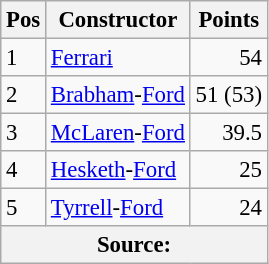<table class="wikitable" style="font-size: 95%;">
<tr>
<th>Pos</th>
<th>Constructor</th>
<th>Points</th>
</tr>
<tr>
<td>1</td>
<td> <a href='#'>Ferrari</a></td>
<td align="right">54</td>
</tr>
<tr>
<td>2</td>
<td> <a href='#'>Brabham</a>-<a href='#'>Ford</a></td>
<td align="right">51 (53)</td>
</tr>
<tr>
<td>3</td>
<td> <a href='#'>McLaren</a>-<a href='#'>Ford</a></td>
<td align="right">39.5</td>
</tr>
<tr>
<td>4</td>
<td> <a href='#'>Hesketh</a>-<a href='#'>Ford</a></td>
<td align="right">25</td>
</tr>
<tr>
<td>5</td>
<td> <a href='#'>Tyrrell</a>-<a href='#'>Ford</a></td>
<td align="right">24</td>
</tr>
<tr>
<th colspan=4>Source: </th>
</tr>
</table>
